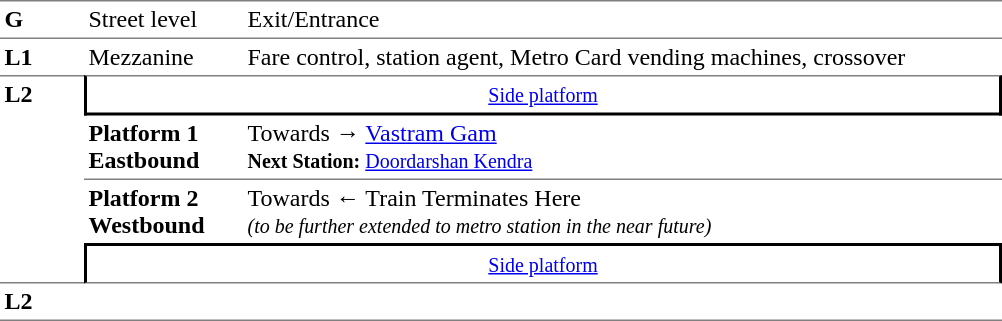<table table border=0 cellspacing=0 cellpadding=3>
<tr>
<td style="border-bottom:solid 1px gray;border-top:solid 1px gray;" width=50 valign=top><strong>G</strong></td>
<td style="border-top:solid 1px gray;border-bottom:solid 1px gray;" width=100 valign=top>Street level</td>
<td style="border-top:solid 1px gray;border-bottom:solid 1px gray;" width=500 valign=top>Exit/Entrance</td>
</tr>
<tr>
<td valign=top><strong>L1</strong></td>
<td valign=top>Mezzanine</td>
<td valign=top>Fare control, station agent, Metro Card vending machines, crossover<br></td>
</tr>
<tr>
<td style="border-top:solid 1px gray;border-bottom:solid 1px gray;" width=50 rowspan=4 valign=top><strong>L2</strong></td>
<td style="border-top:solid 1px gray;border-right:solid 2px black;border-left:solid 2px black;border-bottom:solid 2px black;text-align:center;" colspan=2><small><a href='#'>Side platform</a></small></td>
</tr>
<tr>
<td style="border-bottom:solid 1px gray;" width=100><span><strong>Platform 1</strong><br><strong>Eastbound</strong></span></td>
<td style="border-bottom:solid 1px gray;" width=500>Towards → <a href='#'>Vastram Gam</a><br><small><strong>Next Station:</strong> <a href='#'>Doordarshan Kendra</a></small></td>
</tr>
<tr>
<td><span><strong>Platform 2</strong><br><strong>Westbound</strong></span></td>
<td>Towards ← Train Terminates Here<br><small><em>(to be further extended to <strong></strong> metro station in the near future)</em></small></td>
</tr>
<tr>
<td style="border-top:solid 2px black;border-right:solid 2px black;border-left:solid 2px black;border-bottom:solid 1px gray;" colspan=2  align=center><small><a href='#'>Side platform</a></small></td>
</tr>
<tr>
<td style="border-bottom:solid 1px gray;" width=50 rowspan=2 valign=top><strong>L2</strong></td>
<td style="border-bottom:solid 1px gray;" width=100></td>
<td style="border-bottom:solid 1px gray;" width=500></td>
</tr>
<tr>
</tr>
</table>
